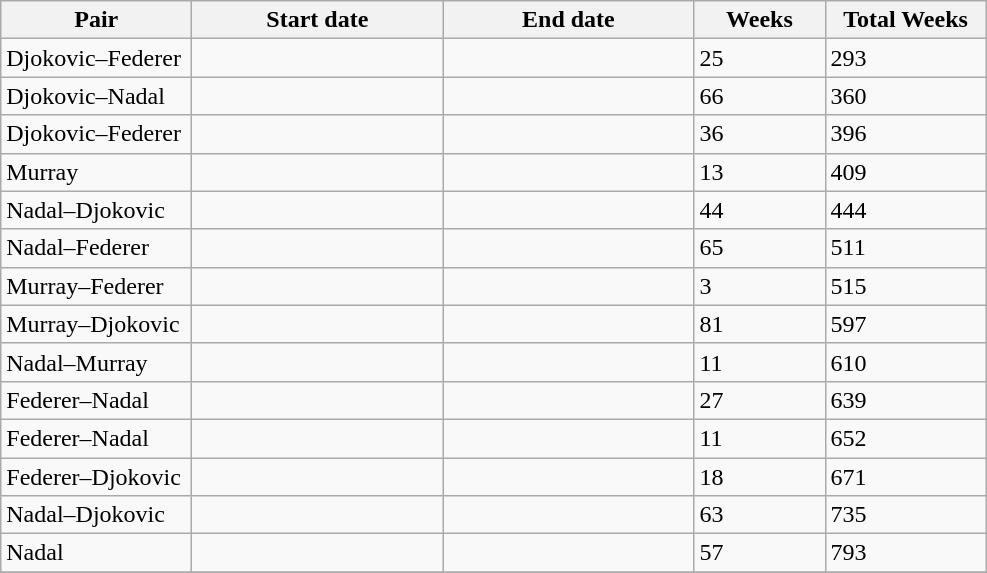<table class="sortable wikitable">
<tr>
<th width=120>Pair</th>
<th width=160>Start date</th>
<th width=160>End date</th>
<th width=80>Weeks</th>
<th width=100>Total Weeks</th>
</tr>
<tr>
<td>Djokovic–Federer</td>
<td></td>
<td></td>
<td>25</td>
<td>293</td>
</tr>
<tr>
<td>Djokovic–Nadal</td>
<td></td>
<td></td>
<td>66</td>
<td>360</td>
</tr>
<tr>
<td>Djokovic–Federer</td>
<td></td>
<td></td>
<td>36</td>
<td>396</td>
</tr>
<tr>
<td>Murray</td>
<td></td>
<td></td>
<td>13</td>
<td>409</td>
</tr>
<tr>
<td>Nadal–Djokovic</td>
<td></td>
<td></td>
<td>44</td>
<td>444</td>
</tr>
<tr>
<td>Nadal–Federer</td>
<td></td>
<td></td>
<td>65</td>
<td>511</td>
</tr>
<tr>
<td>Murray–Federer</td>
<td></td>
<td></td>
<td>3</td>
<td>515</td>
</tr>
<tr>
<td>Murray–Djokovic</td>
<td></td>
<td></td>
<td>81</td>
<td>597</td>
</tr>
<tr>
<td>Nadal–Murray</td>
<td></td>
<td></td>
<td>11</td>
<td>610</td>
</tr>
<tr>
<td>Federer–Nadal</td>
<td></td>
<td></td>
<td>27</td>
<td>639</td>
</tr>
<tr>
<td>Federer–Nadal</td>
<td></td>
<td></td>
<td>11</td>
<td>652</td>
</tr>
<tr>
<td>Federer–Djokovic</td>
<td></td>
<td></td>
<td>18</td>
<td>671</td>
</tr>
<tr>
<td>Nadal–Djokovic</td>
<td></td>
<td></td>
<td>63</td>
<td>735</td>
</tr>
<tr>
<td>Nadal</td>
<td></td>
<td></td>
<td>57</td>
<td>793</td>
</tr>
<tr>
</tr>
</table>
